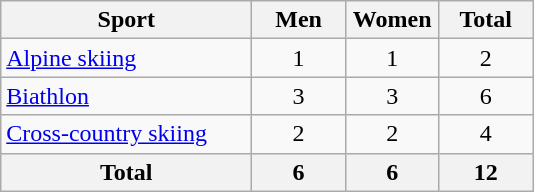<table class="wikitable sortable" style=text-align:center>
<tr>
<th width=160>Sport</th>
<th width=55>Men</th>
<th width=55>Women</th>
<th width=55>Total</th>
</tr>
<tr>
<td align=left><a href='#'>Alpine skiing</a></td>
<td>1</td>
<td>1</td>
<td>2</td>
</tr>
<tr>
<td align=left><a href='#'>Biathlon</a></td>
<td>3</td>
<td>3</td>
<td>6</td>
</tr>
<tr>
<td align=left><a href='#'>Cross-country skiing</a></td>
<td>2</td>
<td>2</td>
<td>4</td>
</tr>
<tr>
<th>Total</th>
<th>6</th>
<th>6</th>
<th>12</th>
</tr>
</table>
